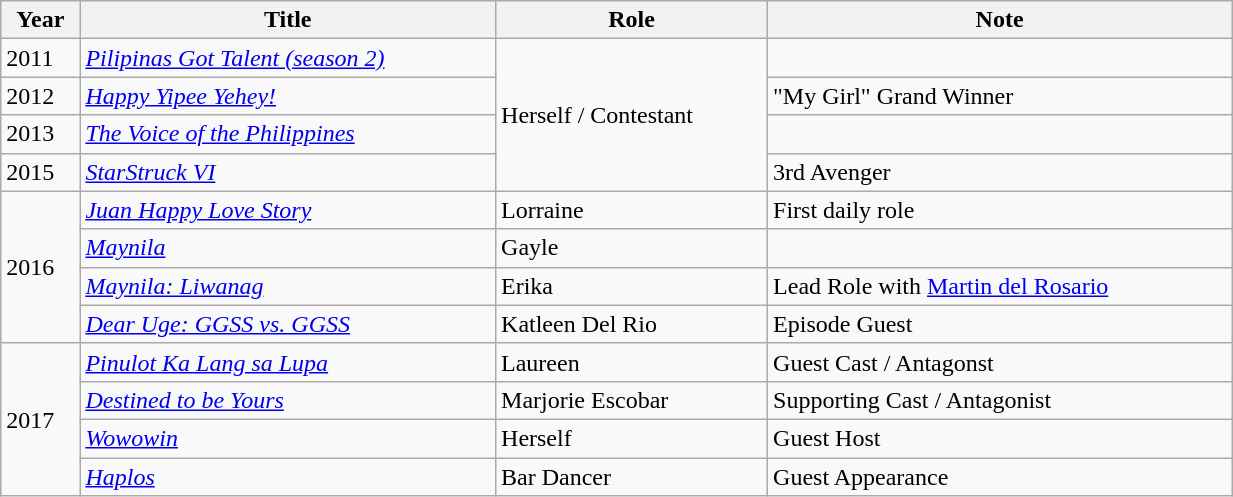<table class="wikitable" width=65%>
<tr>
<th>Year</th>
<th>Title</th>
<th>Role</th>
<th>Note</th>
</tr>
<tr>
<td>2011</td>
<td><em><a href='#'>Pilipinas Got Talent (season 2)</a></em></td>
<td rowspan="4">Herself / Contestant</td>
<td></td>
</tr>
<tr>
<td>2012</td>
<td><em><a href='#'>Happy Yipee Yehey!</a></em></td>
<td>"My Girl" Grand Winner</td>
</tr>
<tr>
<td>2013</td>
<td><em><a href='#'>The Voice of the Philippines</a></em></td>
<td></td>
</tr>
<tr>
<td>2015</td>
<td><em><a href='#'>StarStruck VI</a></em></td>
<td>3rd Avenger</td>
</tr>
<tr>
<td rowspan="4">2016</td>
<td><em><a href='#'>Juan Happy Love Story</a></em></td>
<td>Lorraine</td>
<td>First daily role</td>
</tr>
<tr>
<td><em><a href='#'>Maynila</a></em></td>
<td>Gayle</td>
<td></td>
</tr>
<tr>
<td><em><a href='#'>Maynila: Liwanag</a></em></td>
<td>Erika</td>
<td>Lead Role with <a href='#'>Martin del Rosario</a></td>
</tr>
<tr>
<td><em><a href='#'>Dear Uge: GGSS vs. GGSS</a></em></td>
<td>Katleen Del Rio</td>
<td>Episode Guest</td>
</tr>
<tr>
<td rowspan="4">2017</td>
<td><em><a href='#'>Pinulot Ka Lang sa Lupa</a></em></td>
<td>Laureen</td>
<td>Guest Cast / Antagonst</td>
</tr>
<tr>
<td><em><a href='#'>Destined to be Yours</a></em></td>
<td>Marjorie Escobar</td>
<td>Supporting Cast / Antagonist</td>
</tr>
<tr>
<td><em><a href='#'>Wowowin</a></em></td>
<td>Herself</td>
<td>Guest Host</td>
</tr>
<tr>
<td><em><a href='#'>Haplos</a></em></td>
<td>Bar Dancer</td>
<td>Guest Appearance</td>
</tr>
</table>
